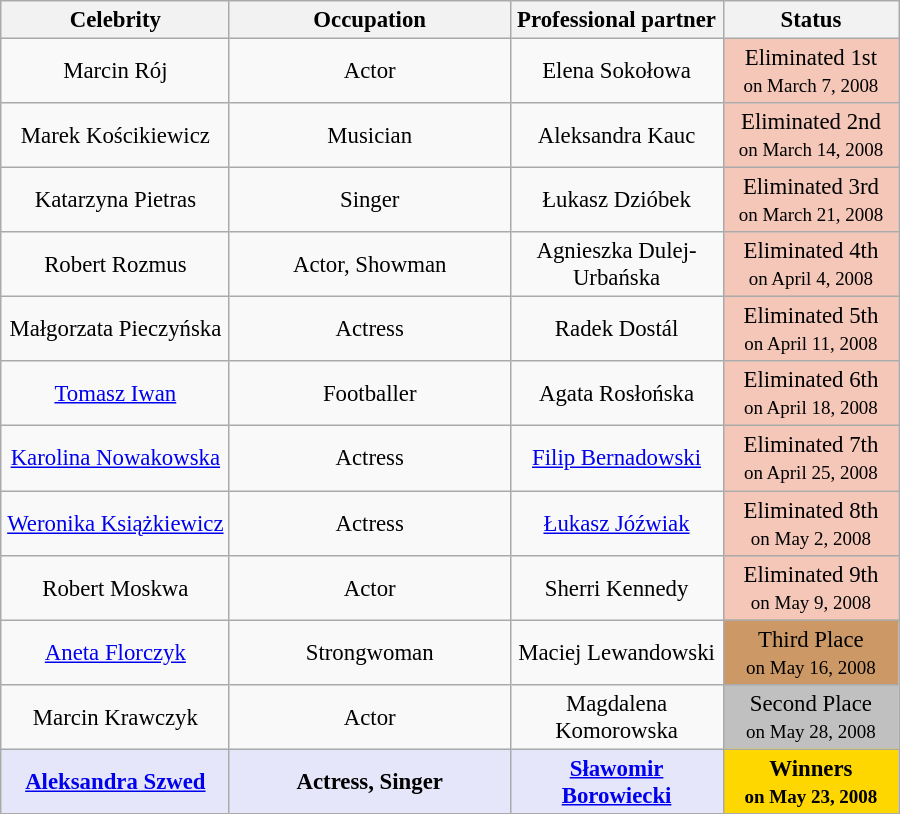<table class="wikitable" style="margin:auto; text-align:center; font-size:95%;">
<tr>
<th style="width:145px;">Celebrity</th>
<th style="width:180px;">Occupation</th>
<th style="width:135px;">Professional partner</th>
<th style="width:110px;">Status</th>
</tr>
<tr>
<td>Marcin Rój</td>
<td>Actor</td>
<td>Elena Sokołowa</td>
<td style="background:#f4c7b8;">Eliminated 1st<br><small>on March 7, 2008</small></td>
</tr>
<tr>
<td>Marek Kościkiewicz</td>
<td>Musician</td>
<td>Aleksandra Kauc</td>
<td style="background:#f4c7b8;">Eliminated 2nd<br><small>on March 14, 2008</small></td>
</tr>
<tr>
<td>Katarzyna Pietras</td>
<td>Singer</td>
<td>Łukasz Dzióbek</td>
<td style="background:#f4c7b8;">Eliminated 3rd<br><small>on March 21, 2008</small></td>
</tr>
<tr>
<td>Robert Rozmus</td>
<td>Actor, Showman</td>
<td>Agnieszka Dulej-Urbańska</td>
<td style="background:#f4c7b8;">Eliminated 4th<br><small>on April 4, 2008</small></td>
</tr>
<tr>
<td>Małgorzata Pieczyńska</td>
<td>Actress</td>
<td>Radek Dostál</td>
<td style="background:#f4c7b8;">Eliminated 5th<br><small>on April 11, 2008</small></td>
</tr>
<tr>
<td><a href='#'>Tomasz Iwan</a></td>
<td>Footballer</td>
<td>Agata Rosłońska</td>
<td style="background:#f4c7b8;">Eliminated 6th<br><small>on April 18, 2008</small></td>
</tr>
<tr>
<td><a href='#'>Karolina Nowakowska</a></td>
<td>Actress</td>
<td><a href='#'>Filip Bernadowski</a></td>
<td style="background:#f4c7b8;">Eliminated 7th<br><small>on April 25, 2008</small></td>
</tr>
<tr>
<td><a href='#'>Weronika Książkiewicz</a></td>
<td>Actress</td>
<td><a href='#'>Łukasz Jóźwiak</a></td>
<td style="background:#f4c7b8;">Eliminated 8th<br><small>on May 2, 2008</small></td>
</tr>
<tr>
<td>Robert Moskwa</td>
<td>Actor</td>
<td>Sherri Kennedy</td>
<td style="background:#f4c7b8;">Eliminated 9th<br><small>on May 9, 2008</small></td>
</tr>
<tr>
<td><a href='#'>Aneta Florczyk</a></td>
<td>Strongwoman</td>
<td>Maciej Lewandowski</td>
<td style="background:#c96;">Third Place<br><small>on May 16, 2008</small></td>
</tr>
<tr>
<td>Marcin Krawczyk</td>
<td>Actor</td>
<td>Magdalena Komorowska</td>
<td style="background:silver;">Second Place<br><small>on May 28, 2008</small></td>
</tr>
<tr>
<td style="background:lavender;"><strong><a href='#'>Aleksandra Szwed</a></strong></td>
<td style="background:lavender;"><strong>Actress, Singer</strong></td>
<td style="background:lavender;"><strong><a href='#'>Sławomir Borowiecki</a></strong></td>
<td style="background:gold;"><strong>Winners<br><small>on May 23, 2008</small></strong></td>
</tr>
</table>
